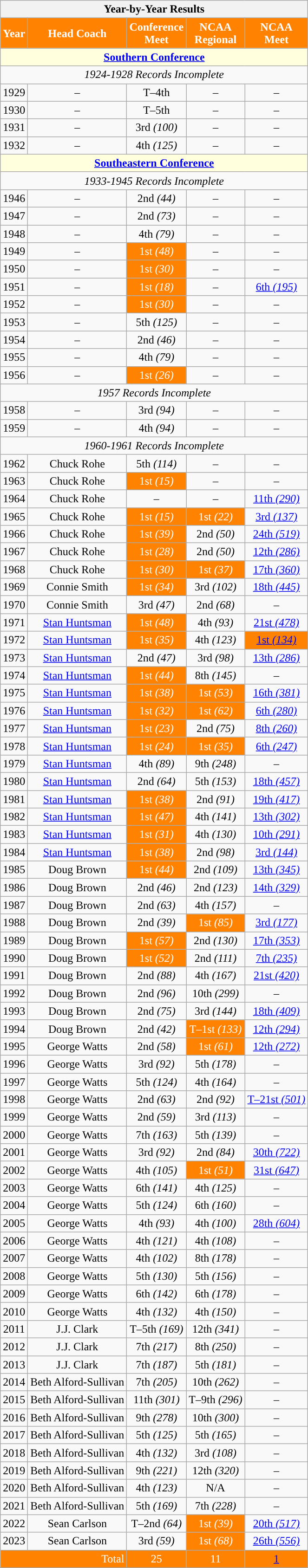<table class="wikitable" style="text-align:center">
<tr>
<th colspan="5">Year-by-Year Results</th>
</tr>
<tr align="center">
<th style= "background: #FF8200; color:#FFFFFF;">Year</th>
<th style="background: #FF8200; color:#FFFFFF;">Head Coach</th>
<th style="background: #FF8200; color:white">Conference<br>Meet</th>
<th style="background: #FF8200; color:white;">NCAA<br>Regional</th>
<th style="background: #FF8200; color:#FFFFFF;">NCAA<br>Meet</th>
</tr>
<tr style="background: #ffffdd;">
<td colspan="5"><strong><a href='#'>Southern Conference</a></strong></td>
</tr>
<tr>
<td colspan="5"><em>1924-1928 Records Incomplete</em></td>
</tr>
<tr>
<td>1929</td>
<td>–</td>
<td>T–4th</td>
<td>–</td>
<td>–</td>
</tr>
<tr>
<td>1930</td>
<td>–</td>
<td>T–5th</td>
<td>–</td>
<td>–</td>
</tr>
<tr>
<td>1931</td>
<td>–</td>
<td>3rd <em>(100)</em></td>
<td>–</td>
<td>–</td>
</tr>
<tr>
<td>1932</td>
<td>–</td>
<td>4th <em>(125)</em></td>
<td>–</td>
<td>–</td>
</tr>
<tr style="background: #ffffdd;">
<td colspan="5"><strong><a href='#'>Southeastern Conference</a></strong></td>
</tr>
<tr>
<td colspan="5"><em>1933-1945 Records Incomplete</em></td>
</tr>
<tr>
<td>1946</td>
<td>–</td>
<td>2nd <em>(44)</em></td>
<td>–</td>
<td>–</td>
</tr>
<tr>
<td>1947</td>
<td>–</td>
<td>2nd <em>(73)</em></td>
<td>–</td>
<td>–</td>
</tr>
<tr>
<td>1948</td>
<td>–</td>
<td>4th <em>(79)</em></td>
<td>–</td>
<td>–</td>
</tr>
<tr>
<td>1949</td>
<td>–</td>
<td style="background: #FF8200; color:#FFFFFF;">1st <em>(48)</em></td>
<td>–</td>
<td>–</td>
</tr>
<tr>
<td>1950</td>
<td>–</td>
<td style="background: #FF8200; color:#FFFFFF;">1st <em>(30)</em></td>
<td>–</td>
<td>–</td>
</tr>
<tr>
<td>1951</td>
<td>–</td>
<td style="background: #FF8200; color:#FFFFFF;">1st <em>(18)</em></td>
<td>–</td>
<td><a href='#'>6th <em>(195)</em></a></td>
</tr>
<tr>
<td>1952</td>
<td>–</td>
<td style="background: #FF8200; color:#FFFFFF;">1st <em>(30)</em></td>
<td>–</td>
<td>–</td>
</tr>
<tr>
<td>1953</td>
<td>–</td>
<td>5th <em>(125)</em></td>
<td>–</td>
<td>–</td>
</tr>
<tr>
<td>1954</td>
<td>–</td>
<td>2nd <em>(46)</em></td>
<td>–</td>
<td>–</td>
</tr>
<tr>
<td>1955</td>
<td>–</td>
<td>4th <em>(79)</em></td>
<td>–</td>
<td>–</td>
</tr>
<tr>
<td>1956</td>
<td>–</td>
<td style="background: #FF8200; color:#FFFFFF;">1st <em>(26)</em></td>
<td>–</td>
<td>–</td>
</tr>
<tr>
<td colspan="5"><em>1957 Records Incomplete</em></td>
</tr>
<tr>
<td>1958</td>
<td>–</td>
<td>3rd <em>(94)</em></td>
<td>–</td>
<td>–</td>
</tr>
<tr>
<td>1959</td>
<td>–</td>
<td>4th <em>(94)</em></td>
<td>–</td>
<td>–</td>
</tr>
<tr>
<td colspan="5"><em>1960-1961 Records Incomplete</em></td>
</tr>
<tr>
<td>1962</td>
<td>Chuck Rohe</td>
<td>5th <em>(114)</em></td>
<td>–</td>
<td>–</td>
</tr>
<tr>
<td>1963</td>
<td>Chuck Rohe</td>
<td style="background: #FF8200; color:#FFFFFF;">1st <em>(15)</em></td>
<td>–</td>
<td>–</td>
</tr>
<tr>
<td>1964</td>
<td>Chuck Rohe</td>
<td>–</td>
<td>–</td>
<td><a href='#'>11th <em>(290)</em></a></td>
</tr>
<tr>
<td>1965</td>
<td>Chuck Rohe</td>
<td style="background: #FF8200; color:#FFFFFF;">1st <em>(15)</em></td>
<td style="background: #FF8200; color:#FFFFFF;">1st <em>(22)</em></td>
<td><a href='#'>3rd <em>(137)</em></a></td>
</tr>
<tr>
<td>1966</td>
<td>Chuck Rohe</td>
<td style="background: #FF8200; color:#FFFFFF;">1st <em>(39)</em></td>
<td>2nd <em>(50)</em></td>
<td><a href='#'>24th <em>(519)</em></a></td>
</tr>
<tr>
<td>1967</td>
<td>Chuck Rohe</td>
<td style="background: #FF8200; color:#FFFFFF;">1st <em>(28)</em></td>
<td>2nd <em>(50)</em></td>
<td><a href='#'>12th <em>(286)</em></a></td>
</tr>
<tr>
<td>1968</td>
<td>Chuck Rohe</td>
<td style="background: #FF8200; color:#FFFFFF;">1st <em>(30)</em></td>
<td style="background: #FF8200; color:#FFFFFF;">1st <em>(37)</em></td>
<td><a href='#'>17th <em>(360)</em></a></td>
</tr>
<tr>
<td>1969</td>
<td>Connie Smith</td>
<td style="background: #FF8200; color:#FFFFFF;">1st <em>(34)</em></td>
<td>3rd <em>(102)</em></td>
<td><a href='#'>18th <em>(445)</em></a></td>
</tr>
<tr>
<td>1970</td>
<td>Connie Smith</td>
<td>3rd <em>(47)</em></td>
<td>2nd <em>(68)</em></td>
<td>–</td>
</tr>
<tr>
<td>1971</td>
<td><a href='#'>Stan Huntsman</a></td>
<td style="background: #FF8200; color:#FFFFFF;">1st <em>(48)</em></td>
<td>4th <em>(93)</em></td>
<td><a href='#'>21st <em>(478)</em></a></td>
</tr>
<tr>
<td>1972</td>
<td><a href='#'>Stan Huntsman</a></td>
<td style="background: #FF8200; color:#FFFFFF;">1st <em>(35)</em></td>
<td>4th <em>(123)</em></td>
<td style="background: #FF8200; color:#FFFFFF;"><a href='#'>1st <em>(134)</em></a></td>
</tr>
<tr>
<td>1973</td>
<td><a href='#'>Stan Huntsman</a></td>
<td>2nd <em>(47)</em></td>
<td>3rd <em>(98)</em></td>
<td><a href='#'>13th <em>(286)</em></a></td>
</tr>
<tr>
<td>1974</td>
<td><a href='#'>Stan Huntsman</a></td>
<td style="background: #FF8200; color:#FFFFFF;">1st <em>(44)</em></td>
<td>8th <em>(145)</em></td>
<td>–</td>
</tr>
<tr>
<td>1975</td>
<td><a href='#'>Stan Huntsman</a></td>
<td style="background: #FF8200; color:#FFFFFF;">1st <em>(38)</em></td>
<td style="background: #FF8200; color:#FFFFFF;">1st <em>(53)</em></td>
<td><a href='#'>16th <em>(381)</em></a></td>
</tr>
<tr>
<td>1976</td>
<td><a href='#'>Stan Huntsman</a></td>
<td style="background: #FF8200; color:#FFFFFF;">1st <em>(32)</em></td>
<td style="background: #FF8200; color:#FFFFFF;">1st <em>(62)</em></td>
<td><a href='#'>6th <em>(280)</em></a></td>
</tr>
<tr>
<td>1977</td>
<td><a href='#'>Stan Huntsman</a></td>
<td style="background: #FF8200; color:#FFFFFF;">1st <em>(23)</em></td>
<td>2nd <em>(75)</em></td>
<td><a href='#'>8th <em>(260)</em></a></td>
</tr>
<tr>
<td>1978</td>
<td><a href='#'>Stan Huntsman</a></td>
<td style="background: #FF8200; color:#FFFFFF;">1st <em>(24)</em></td>
<td style="background: #FF8200; color:#FFFFFF;">1st <em>(35)</em></td>
<td><a href='#'>6th <em>(247)</em></a></td>
</tr>
<tr>
<td>1979</td>
<td><a href='#'>Stan Huntsman</a></td>
<td>4th <em>(89)</em></td>
<td>9th <em>(248)</em></td>
<td>–</td>
</tr>
<tr>
<td>1980</td>
<td><a href='#'>Stan Huntsman</a></td>
<td>2nd <em>(64)</em></td>
<td>5th <em>(153)</em></td>
<td><a href='#'>18th <em>(457)</em></a></td>
</tr>
<tr>
<td>1981</td>
<td><a href='#'>Stan Huntsman</a></td>
<td style="background: #FF8200; color:#FFFFFF;">1st <em>(38)</em></td>
<td>2nd <em>(91)</em></td>
<td><a href='#'>19th <em>(417)</em></a></td>
</tr>
<tr>
<td>1982</td>
<td><a href='#'>Stan Huntsman</a></td>
<td style="background: #FF8200; color:#FFFFFF;">1st <em>(47)</em></td>
<td>4th <em>(141)</em></td>
<td><a href='#'>13th <em>(302)</em></a></td>
</tr>
<tr>
<td>1983</td>
<td><a href='#'>Stan Huntsman</a></td>
<td style="background: #FF8200; color:#FFFFFF;">1st <em>(31)</em></td>
<td>4th <em>(130)</em></td>
<td><a href='#'>10th <em>(291)</em></a></td>
</tr>
<tr>
<td>1984</td>
<td><a href='#'>Stan Huntsman</a></td>
<td style="background: #FF8200; color:#FFFFFF;">1st <em>(38)</em></td>
<td>2nd <em>(98)</em></td>
<td><a href='#'>3rd <em>(144)</em></a></td>
</tr>
<tr>
<td>1985</td>
<td>Doug Brown</td>
<td style="background: #FF8200; color:#FFFFFF;">1st <em>(44)</em></td>
<td>2nd <em>(109)</em></td>
<td><a href='#'>13th <em>(345)</em></a></td>
</tr>
<tr>
<td>1986</td>
<td>Doug Brown</td>
<td>2nd <em>(46)</em></td>
<td>2nd <em>(123)</em></td>
<td><a href='#'>14th <em>(329)</em></a></td>
</tr>
<tr>
<td>1987</td>
<td>Doug Brown</td>
<td>2nd <em>(63)</em></td>
<td>4th <em>(157)</em></td>
<td>–</td>
</tr>
<tr>
<td>1988</td>
<td>Doug Brown</td>
<td>2nd <em>(39)</em></td>
<td style="background: #FF8200; color:#FFFFFF;">1st <em>(85)</em></td>
<td><a href='#'>3rd <em>(177)</em></a></td>
</tr>
<tr>
<td>1989</td>
<td>Doug Brown</td>
<td style="background: #FF8200; color:#FFFFFF;">1st <em>(57)</em></td>
<td>2nd <em>(130)</em></td>
<td><a href='#'>17th <em>(353)</em></a></td>
</tr>
<tr>
<td>1990</td>
<td>Doug Brown</td>
<td style="background: #FF8200; color:#FFFFFF;">1st <em>(52)</em></td>
<td>2nd <em>(111)</em></td>
<td><a href='#'>7th <em>(235)</em></a></td>
</tr>
<tr>
<td>1991</td>
<td>Doug Brown</td>
<td>2nd <em>(88)</em></td>
<td>4th <em>(167)</em></td>
<td><a href='#'>21st <em>(420)</em></a></td>
</tr>
<tr>
<td>1992</td>
<td>Doug Brown</td>
<td>2nd <em>(96)</em></td>
<td>10th <em>(299)</em></td>
<td>–</td>
</tr>
<tr>
<td>1993</td>
<td>Doug Brown</td>
<td>2nd <em>(75)</em></td>
<td>3rd <em>(144)</em></td>
<td><a href='#'>18th <em>(409)</em></a></td>
</tr>
<tr>
<td>1994</td>
<td>Doug Brown</td>
<td>2nd <em>(42)</em></td>
<td style="background: #FF8200; color:#FFFFFF;">T–1st <em>(133)</em></td>
<td><a href='#'>12th <em>(294)</em></a></td>
</tr>
<tr>
<td>1995</td>
<td>George Watts</td>
<td>2nd <em>(58)</em></td>
<td style="background: #FF8200; color:#FFFFFF;">1st <em>(61)</em></td>
<td><a href='#'>12th <em>(272)</em></a></td>
</tr>
<tr>
<td>1996</td>
<td>George Watts</td>
<td>3rd <em>(92)</em></td>
<td>5th <em>(178)</em></td>
<td>–</td>
</tr>
<tr>
<td>1997</td>
<td>George Watts</td>
<td>5th <em>(124)</em></td>
<td>4th <em>(164)</em></td>
<td>–</td>
</tr>
<tr>
<td>1998</td>
<td>George Watts</td>
<td>2nd <em>(63)</em></td>
<td>2nd <em>(92)</em></td>
<td><a href='#'>T–21st <em>(501)</em></a></td>
</tr>
<tr>
<td>1999</td>
<td>George Watts</td>
<td>2nd <em>(59)</em></td>
<td>3rd <em>(113)</em></td>
<td>–</td>
</tr>
<tr>
<td>2000</td>
<td>George Watts</td>
<td>7th <em>(163)</em></td>
<td>5th <em>(139)</em></td>
<td>–</td>
</tr>
<tr>
<td>2001</td>
<td>George Watts</td>
<td>3rd <em>(92)</em></td>
<td>2nd <em>(84)</em></td>
<td><a href='#'>30th <em>(722)</em></a></td>
</tr>
<tr>
<td>2002</td>
<td>George Watts</td>
<td>4th <em>(105)</em></td>
<td style="background: #FF8200; color:#FFFFFF;">1st <em>(51)</em></td>
<td><a href='#'>31st <em>(647)</em></a></td>
</tr>
<tr>
<td>2003</td>
<td>George Watts</td>
<td>6th <em>(141)</em></td>
<td>4th <em>(125)</em></td>
<td>–</td>
</tr>
<tr>
<td>2004</td>
<td>George Watts</td>
<td>5th <em>(124)</em></td>
<td>6th <em>(160)</em></td>
<td>–</td>
</tr>
<tr>
<td>2005</td>
<td>George Watts</td>
<td>4th <em>(93)</em></td>
<td>4th <em>(100)</em></td>
<td><a href='#'>28th <em>(604)</em></a></td>
</tr>
<tr>
<td>2006</td>
<td>George Watts</td>
<td>4th <em>(121)</em></td>
<td>4th <em>(108)</em></td>
<td>–</td>
</tr>
<tr>
<td>2007</td>
<td>George Watts</td>
<td>4th <em>(102)</em></td>
<td>8th <em>(178)</em></td>
<td>–</td>
</tr>
<tr>
<td>2008</td>
<td>George Watts</td>
<td>5th <em>(130)</em></td>
<td>5th <em>(156)</em></td>
<td>–</td>
</tr>
<tr>
<td>2009</td>
<td>George Watts</td>
<td>6th <em>(142)</em></td>
<td>6th <em>(178)</em></td>
<td>–</td>
</tr>
<tr>
<td>2010</td>
<td>George Watts</td>
<td>4th <em>(132)</em></td>
<td>4th <em>(150)</em></td>
<td>–</td>
</tr>
<tr>
<td>2011</td>
<td>J.J. Clark</td>
<td>T–5th <em>(169)</em></td>
<td>12th <em>(341)</em></td>
<td>–</td>
</tr>
<tr>
<td>2012</td>
<td>J.J. Clark</td>
<td>7th <em>(217)</em></td>
<td>8th <em>(250)</em></td>
<td>–</td>
</tr>
<tr>
<td>2013</td>
<td>J.J. Clark</td>
<td>7th <em>(187)</em></td>
<td>5th <em>(181)</em></td>
<td>–</td>
</tr>
<tr>
<td>2014</td>
<td>Beth Alford-Sullivan</td>
<td>7th <em>(205)</em></td>
<td>10th <em>(262)</em></td>
<td>–</td>
</tr>
<tr>
<td>2015</td>
<td>Beth Alford-Sullivan</td>
<td>11th <em>(301)</em></td>
<td>T–9th <em>(296)</em></td>
<td>–</td>
</tr>
<tr>
<td>2016</td>
<td>Beth Alford-Sullivan</td>
<td>9th <em>(278)</em></td>
<td>10th <em>(300)</em></td>
<td>–</td>
</tr>
<tr>
<td>2017</td>
<td>Beth Alford-Sullivan</td>
<td>5th <em>(125)</em></td>
<td>5th <em>(165)</em></td>
<td>–</td>
</tr>
<tr>
<td>2018</td>
<td>Beth Alford-Sullivan</td>
<td>4th <em>(132)</em></td>
<td>3rd <em>(108)</em></td>
<td>–</td>
</tr>
<tr>
<td>2019</td>
<td>Beth Alford-Sullivan</td>
<td>9th <em>(221)</em></td>
<td>12th <em>(320)</em></td>
<td>–</td>
</tr>
<tr>
<td>2020</td>
<td>Beth Alford-Sullivan</td>
<td>4th <em>(123)</em></td>
<td>N/A</td>
<td>–</td>
</tr>
<tr>
<td>2021</td>
<td>Beth Alford-Sullivan</td>
<td>5th <em>(169)</em></td>
<td>7th <em>(228)</em></td>
<td>–</td>
</tr>
<tr>
<td>2022</td>
<td>Sean Carlson</td>
<td>T–2nd <em>(64)</em></td>
<td style="background: #FF8200; color:#FFFFFF;">1st <em>(39)</em></td>
<td><a href='#'>20th <em>(517)</em></a></td>
</tr>
<tr>
<td>2023</td>
<td>Sean Carlson</td>
<td>3rd <em>(59)</em></td>
<td style="background: #FF8200; color:#FFFFFF;">1st <em>(68)</em></td>
<td><a href='#'>26th <em>(556)</em></a></td>
</tr>
<tr style="background: #FF8200; color:white">
<td colspan="2" align="right">Total</td>
<td>25</td>
<td>11</td>
<td><a href='#'>1</a></td>
</tr>
</table>
